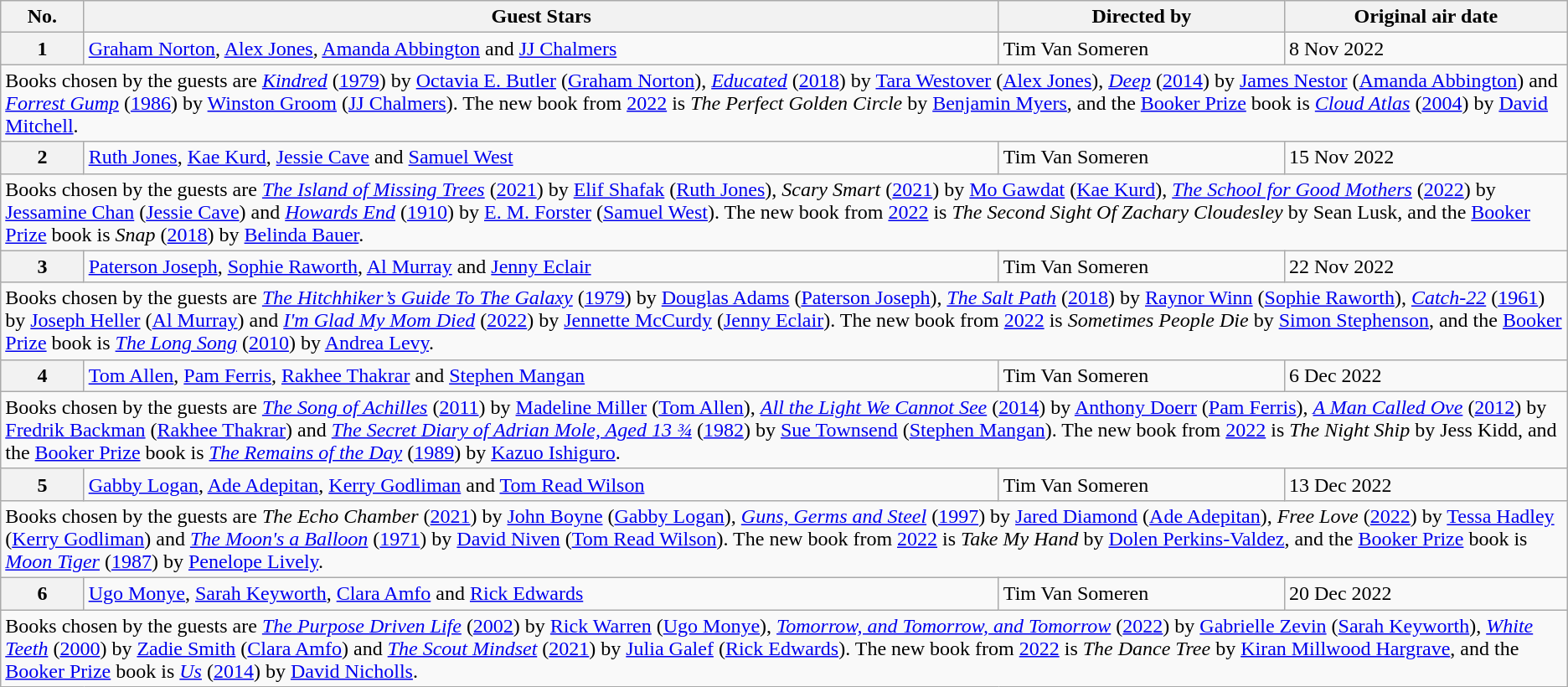<table class="wikitable">
<tr>
<th>No.</th>
<th>Guest Stars</th>
<th>Directed by</th>
<th>Original air date</th>
</tr>
<tr>
<th rowspan="1">1</th>
<td><a href='#'>Graham Norton</a>, <a href='#'>Alex Jones</a>, <a href='#'>Amanda Abbington</a> and <a href='#'>JJ Chalmers</a></td>
<td>Tim Van Someren</td>
<td>8 Nov 2022</td>
</tr>
<tr>
<td colspan="4">Books chosen by the guests are <em><a href='#'>Kindred</a></em> (<a href='#'>1979</a>) by <a href='#'>Octavia E. Butler</a> (<a href='#'>Graham Norton</a>), <em><a href='#'>Educated</a></em> (<a href='#'>2018</a>) by <a href='#'>Tara Westover</a> (<a href='#'>Alex Jones</a>), <em><a href='#'>Deep</a></em> (<a href='#'>2014</a>) by <a href='#'>James Nestor</a> (<a href='#'>Amanda Abbington</a>) and <em><a href='#'>Forrest Gump</a></em> (<a href='#'>1986</a>) by <a href='#'>Winston Groom</a> (<a href='#'>JJ Chalmers</a>). The new book from <a href='#'>2022</a> is <em>The Perfect Golden Circle</em> by <a href='#'>Benjamin Myers</a>, and the <a href='#'>Booker Prize</a> book is <em><a href='#'>Cloud Atlas</a></em> (<a href='#'>2004</a>) by <a href='#'>David Mitchell</a>.</td>
</tr>
<tr>
<th rowspan="1">2</th>
<td><a href='#'>Ruth Jones</a>, <a href='#'>Kae Kurd</a>, <a href='#'>Jessie Cave</a> and <a href='#'>Samuel West</a></td>
<td>Tim Van Someren</td>
<td>15 Nov 2022</td>
</tr>
<tr>
<td colspan="4">Books chosen by the guests are <em><a href='#'>The Island of Missing Trees</a></em> (<a href='#'>2021</a>) by <a href='#'>Elif Shafak</a> (<a href='#'>Ruth Jones</a>), <em>Scary Smart</em> (<a href='#'>2021</a>) by <a href='#'>Mo Gawdat</a> (<a href='#'>Kae Kurd</a>), <em><a href='#'>The School for Good Mothers</a></em> (<a href='#'>2022</a>) by <a href='#'>Jessamine Chan</a> (<a href='#'>Jessie Cave</a>) and <em><a href='#'>Howards End</a></em> (<a href='#'>1910</a>) by <a href='#'>E. M. Forster</a> (<a href='#'>Samuel West</a>). The new book from <a href='#'>2022</a> is <em>The Second Sight Of Zachary Cloudesley</em> by Sean Lusk, and the <a href='#'>Booker Prize</a> book is <em>Snap</em> (<a href='#'>2018</a>) by <a href='#'>Belinda Bauer</a>.</td>
</tr>
<tr>
<th rowspan="1">3</th>
<td><a href='#'>Paterson Joseph</a>, <a href='#'>Sophie Raworth</a>, <a href='#'>Al Murray</a> and <a href='#'>Jenny Eclair</a></td>
<td>Tim Van Someren</td>
<td>22 Nov 2022</td>
</tr>
<tr>
<td colspan="4">Books chosen by the guests are <em><a href='#'>The Hitchhiker’s Guide To The Galaxy</a></em> (<a href='#'>1979</a>) by <a href='#'>Douglas Adams</a> (<a href='#'>Paterson Joseph</a>), <em><a href='#'>The Salt Path</a></em> (<a href='#'>2018</a>) by <a href='#'>Raynor Winn</a> (<a href='#'>Sophie Raworth</a>), <em><a href='#'>Catch-22</a></em> (<a href='#'>1961</a>) by <a href='#'>Joseph Heller</a> (<a href='#'>Al Murray</a>) and <em><a href='#'>I'm Glad My Mom Died</a></em> (<a href='#'>2022</a>) by <a href='#'>Jennette McCurdy</a> (<a href='#'>Jenny Eclair</a>). The new book from <a href='#'>2022</a> is <em>Sometimes People Die</em> by <a href='#'>Simon Stephenson</a>, and the <a href='#'>Booker Prize</a> book is <em><a href='#'>The Long Song</a></em> (<a href='#'>2010</a>) by <a href='#'>Andrea Levy</a>.</td>
</tr>
<tr>
<th rowspan="1">4</th>
<td><a href='#'>Tom Allen</a>, <a href='#'>Pam Ferris</a>, <a href='#'>Rakhee Thakrar</a> and <a href='#'>Stephen Mangan</a></td>
<td>Tim Van Someren</td>
<td>6 Dec 2022</td>
</tr>
<tr>
<td colspan="4">Books chosen by the guests are <em><a href='#'>The Song of Achilles</a></em> (<a href='#'>2011</a>) by <a href='#'>Madeline Miller</a> (<a href='#'>Tom Allen</a>), <em><a href='#'>All the Light We Cannot See</a></em> (<a href='#'>2014</a>) by <a href='#'>Anthony Doerr</a> (<a href='#'>Pam Ferris</a>), <em><a href='#'>A Man Called Ove</a></em> (<a href='#'>2012</a>) by <a href='#'>Fredrik Backman</a> (<a href='#'>Rakhee Thakrar</a>) and <em><a href='#'>The Secret Diary of Adrian Mole, Aged 13 ¾</a></em> (<a href='#'>1982</a>) by <a href='#'>Sue Townsend</a> (<a href='#'>Stephen Mangan</a>). The new book from <a href='#'>2022</a> is <em>The Night Ship</em> by Jess Kidd, and the <a href='#'>Booker Prize</a> book is <em><a href='#'>The Remains of the Day</a></em> (<a href='#'>1989</a>) by <a href='#'>Kazuo Ishiguro</a>.</td>
</tr>
<tr>
<th rowspan="1">5</th>
<td><a href='#'>Gabby Logan</a>, <a href='#'>Ade Adepitan</a>, <a href='#'>Kerry Godliman</a> and <a href='#'>Tom Read Wilson</a></td>
<td>Tim Van Someren</td>
<td>13 Dec 2022</td>
</tr>
<tr>
<td colspan="4">Books chosen by the guests are <em>The Echo Chamber</em> (<a href='#'>2021</a>) by <a href='#'>John Boyne</a> (<a href='#'>Gabby Logan</a>), <em><a href='#'>Guns, Germs and Steel</a></em> (<a href='#'>1997</a>) by <a href='#'>Jared Diamond</a> (<a href='#'>Ade Adepitan</a>), <em>Free Love</em> (<a href='#'>2022</a>) by <a href='#'>Tessa Hadley</a> (<a href='#'>Kerry Godliman</a>) and <em><a href='#'>The Moon's a Balloon</a></em> (<a href='#'>1971</a>) by <a href='#'>David Niven</a> (<a href='#'>Tom Read Wilson</a>). The new book from <a href='#'>2022</a> is <em>Take My Hand</em> by <a href='#'>Dolen Perkins-Valdez</a>, and the <a href='#'>Booker Prize</a> book is <em><a href='#'>Moon Tiger</a></em> (<a href='#'>1987</a>) by <a href='#'>Penelope Lively</a>.</td>
</tr>
<tr>
<th rowspan="1">6</th>
<td><a href='#'>Ugo Monye</a>, <a href='#'>Sarah Keyworth</a>, <a href='#'>Clara Amfo</a> and <a href='#'>Rick Edwards</a></td>
<td>Tim Van Someren</td>
<td>20 Dec 2022</td>
</tr>
<tr>
<td colspan="4">Books chosen by the guests are <em><a href='#'>The Purpose Driven Life</a></em> (<a href='#'>2002</a>) by <a href='#'>Rick Warren</a> (<a href='#'>Ugo Monye</a>), <em><a href='#'>Tomorrow, and Tomorrow, and Tomorrow</a></em> (<a href='#'>2022</a>) by <a href='#'>Gabrielle Zevin</a> (<a href='#'>Sarah Keyworth</a>), <em><a href='#'>White Teeth</a></em> (<a href='#'>2000</a>) by <a href='#'>Zadie Smith</a> (<a href='#'>Clara Amfo</a>) and <em><a href='#'>The Scout Mindset</a></em> (<a href='#'>2021</a>) by <a href='#'>Julia Galef</a> (<a href='#'>Rick Edwards</a>). The new book from <a href='#'>2022</a> is <em>The Dance Tree</em> by <a href='#'>Kiran Millwood Hargrave</a>, and the <a href='#'>Booker Prize</a> book is <em><a href='#'>Us</a></em> (<a href='#'>2014</a>) by <a href='#'>David Nicholls</a>.</td>
</tr>
</table>
